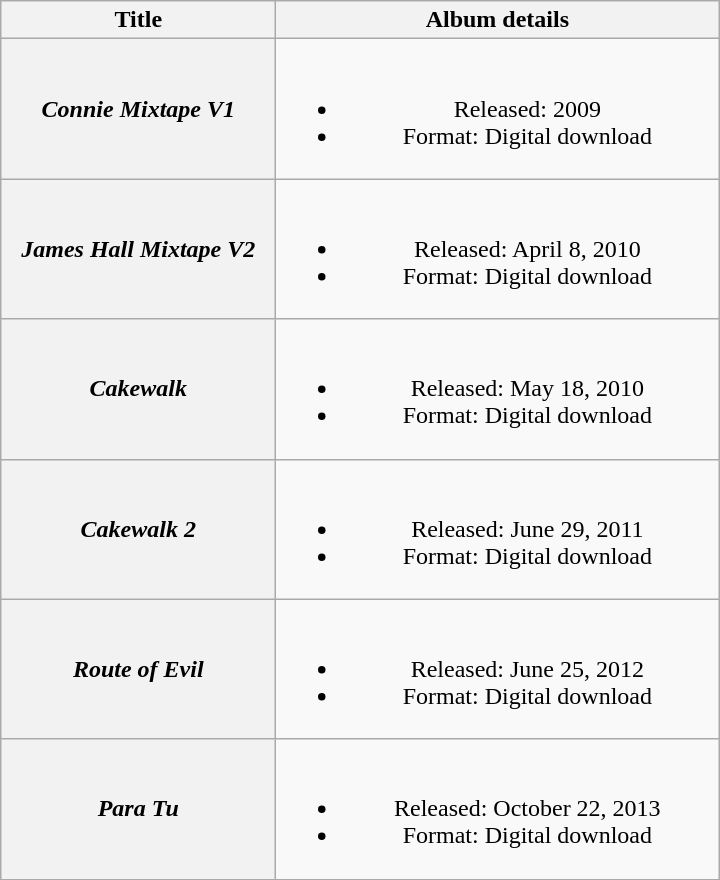<table class="wikitable plainrowheaders" style="text-align:center;">
<tr>
<th scope="col" style="width:11em;">Title</th>
<th scope="col" style="width:18em;">Album details</th>
</tr>
<tr>
<th scope="row"><em>Connie Mixtape V1</em></th>
<td><br><ul><li>Released: 2009</li><li>Format: Digital download</li></ul></td>
</tr>
<tr>
<th scope="row"><em>James Hall Mixtape V2</em></th>
<td><br><ul><li>Released: April 8, 2010</li><li>Format: Digital download</li></ul></td>
</tr>
<tr>
<th scope="row"><em>Cakewalk</em></th>
<td><br><ul><li>Released: May 18, 2010</li><li>Format: Digital download</li></ul></td>
</tr>
<tr>
<th scope="row"><em>Cakewalk 2</em></th>
<td><br><ul><li>Released: June 29, 2011</li><li>Format: Digital download</li></ul></td>
</tr>
<tr>
<th scope="row"><em>Route of Evil</em></th>
<td><br><ul><li>Released: June 25, 2012</li><li>Format: Digital download</li></ul></td>
</tr>
<tr>
<th scope="row"><em>Para Tu</em></th>
<td><br><ul><li>Released: October 22, 2013</li><li>Format: Digital download</li></ul></td>
</tr>
</table>
